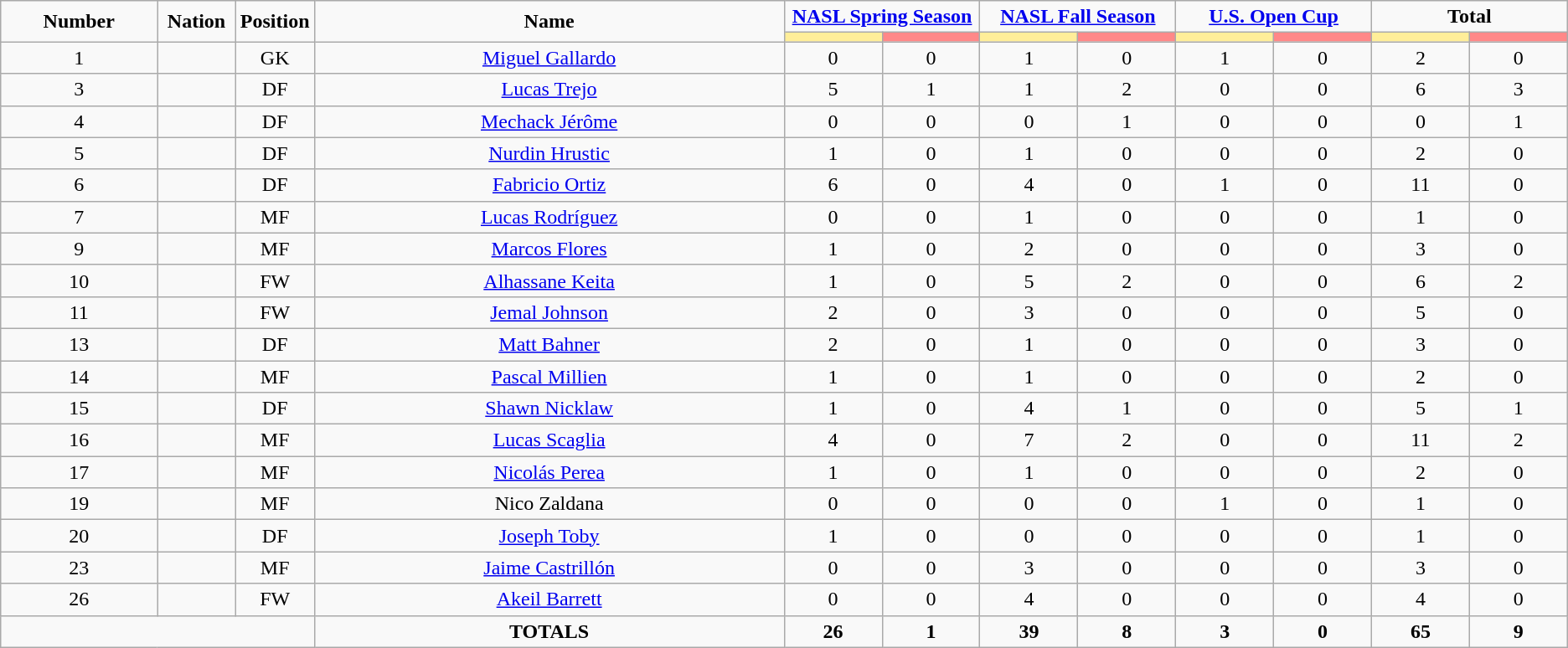<table class="wikitable" style="text-align:center;">
<tr>
<td rowspan="2"  style="width:10%; text-align:center;"><strong>Number</strong></td>
<td rowspan="2"  style="width:5%; text-align:center;"><strong>Nation</strong></td>
<td rowspan="2"  style="width:5%; text-align:center;"><strong>Position</strong></td>
<td rowspan="2"  style="width:30%; text-align:center;"><strong>Name</strong></td>
<td colspan="2" style="text-align:center;"><strong><a href='#'>NASL Spring Season</a></strong></td>
<td colspan="2" style="text-align:center;"><strong><a href='#'>NASL Fall Season</a></strong></td>
<td colspan="2" style="text-align:center;"><strong><a href='#'>U.S. Open Cup</a></strong></td>
<td colspan="2" style="text-align:center;"><strong>Total</strong></td>
</tr>
<tr>
<th style="width:60px; background:#fe9;"></th>
<th style="width:60px; background:#ff8888;"></th>
<th style="width:60px; background:#fe9;"></th>
<th style="width:60px; background:#ff8888;"></th>
<th style="width:60px; background:#fe9;"></th>
<th style="width:60px; background:#ff8888;"></th>
<th style="width:60px; background:#fe9;"></th>
<th style="width:60px; background:#ff8888;"></th>
</tr>
<tr>
<td>1</td>
<td></td>
<td>GK</td>
<td><a href='#'>Miguel Gallardo</a></td>
<td>0</td>
<td>0</td>
<td>1</td>
<td>0</td>
<td>1</td>
<td>0</td>
<td>2</td>
<td>0</td>
</tr>
<tr>
<td>3</td>
<td></td>
<td>DF</td>
<td><a href='#'>Lucas Trejo</a></td>
<td>5</td>
<td>1</td>
<td>1</td>
<td>2</td>
<td>0</td>
<td>0</td>
<td>6</td>
<td>3</td>
</tr>
<tr>
<td>4</td>
<td></td>
<td>DF</td>
<td><a href='#'>Mechack Jérôme</a></td>
<td>0</td>
<td>0</td>
<td>0</td>
<td>1</td>
<td>0</td>
<td>0</td>
<td>0</td>
<td>1</td>
</tr>
<tr>
<td>5</td>
<td></td>
<td>DF</td>
<td><a href='#'>Nurdin Hrustic</a></td>
<td>1</td>
<td>0</td>
<td>1</td>
<td>0</td>
<td>0</td>
<td>0</td>
<td>2</td>
<td>0</td>
</tr>
<tr>
<td>6</td>
<td></td>
<td>DF</td>
<td><a href='#'>Fabricio Ortiz</a></td>
<td>6</td>
<td>0</td>
<td>4</td>
<td>0</td>
<td>1</td>
<td>0</td>
<td>11</td>
<td>0</td>
</tr>
<tr>
<td>7</td>
<td></td>
<td>MF</td>
<td><a href='#'>Lucas Rodríguez</a></td>
<td>0</td>
<td>0</td>
<td>1</td>
<td>0</td>
<td>0</td>
<td>0</td>
<td>1</td>
<td>0</td>
</tr>
<tr>
<td>9</td>
<td></td>
<td>MF</td>
<td><a href='#'>Marcos Flores</a></td>
<td>1</td>
<td>0</td>
<td>2</td>
<td>0</td>
<td>0</td>
<td>0</td>
<td>3</td>
<td>0</td>
</tr>
<tr>
<td>10</td>
<td></td>
<td>FW</td>
<td><a href='#'>Alhassane Keita</a></td>
<td>1</td>
<td>0</td>
<td>5</td>
<td>2</td>
<td>0</td>
<td>0</td>
<td>6</td>
<td>2</td>
</tr>
<tr>
<td>11</td>
<td></td>
<td>FW</td>
<td><a href='#'>Jemal Johnson</a></td>
<td>2</td>
<td>0</td>
<td>3</td>
<td>0</td>
<td>0</td>
<td>0</td>
<td>5</td>
<td>0</td>
</tr>
<tr>
<td>13</td>
<td></td>
<td>DF</td>
<td><a href='#'>Matt Bahner</a></td>
<td>2</td>
<td>0</td>
<td>1</td>
<td>0</td>
<td>0</td>
<td>0</td>
<td>3</td>
<td>0</td>
</tr>
<tr>
<td>14</td>
<td></td>
<td>MF</td>
<td><a href='#'>Pascal Millien</a></td>
<td>1</td>
<td>0</td>
<td>1</td>
<td>0</td>
<td>0</td>
<td>0</td>
<td>2</td>
<td>0</td>
</tr>
<tr>
<td>15</td>
<td></td>
<td>DF</td>
<td><a href='#'>Shawn Nicklaw</a></td>
<td>1</td>
<td>0</td>
<td>4</td>
<td>1</td>
<td>0</td>
<td>0</td>
<td>5</td>
<td>1</td>
</tr>
<tr>
<td>16</td>
<td></td>
<td>MF</td>
<td><a href='#'>Lucas Scaglia</a></td>
<td>4</td>
<td>0</td>
<td>7</td>
<td>2</td>
<td>0</td>
<td>0</td>
<td>11</td>
<td>2</td>
</tr>
<tr>
<td>17</td>
<td></td>
<td>MF</td>
<td><a href='#'>Nicolás Perea</a></td>
<td>1</td>
<td>0</td>
<td>1</td>
<td>0</td>
<td>0</td>
<td>0</td>
<td>2</td>
<td>0</td>
</tr>
<tr>
<td>19</td>
<td></td>
<td>MF</td>
<td>Nico Zaldana</td>
<td>0</td>
<td>0</td>
<td>0</td>
<td>0</td>
<td>1</td>
<td>0</td>
<td>1</td>
<td>0</td>
</tr>
<tr>
<td>20</td>
<td></td>
<td>DF</td>
<td><a href='#'>Joseph Toby</a></td>
<td>1</td>
<td>0</td>
<td>0</td>
<td>0</td>
<td>0</td>
<td>0</td>
<td>1</td>
<td>0</td>
</tr>
<tr>
<td>23</td>
<td></td>
<td>MF</td>
<td><a href='#'>Jaime Castrillón</a></td>
<td>0</td>
<td>0</td>
<td>3</td>
<td>0</td>
<td>0</td>
<td>0</td>
<td>3</td>
<td>0</td>
</tr>
<tr>
<td>26</td>
<td></td>
<td>FW</td>
<td><a href='#'>Akeil Barrett</a></td>
<td>0</td>
<td>0</td>
<td>4</td>
<td>0</td>
<td>0</td>
<td>0</td>
<td>4</td>
<td>0</td>
</tr>
<tr>
<td colspan="3"></td>
<td><strong>TOTALS</strong></td>
<td><strong>26</strong></td>
<td><strong>1</strong></td>
<td><strong>39</strong></td>
<td><strong>8</strong></td>
<td><strong>3</strong></td>
<td><strong>0</strong></td>
<td><strong>65</strong></td>
<td><strong>9</strong></td>
</tr>
</table>
